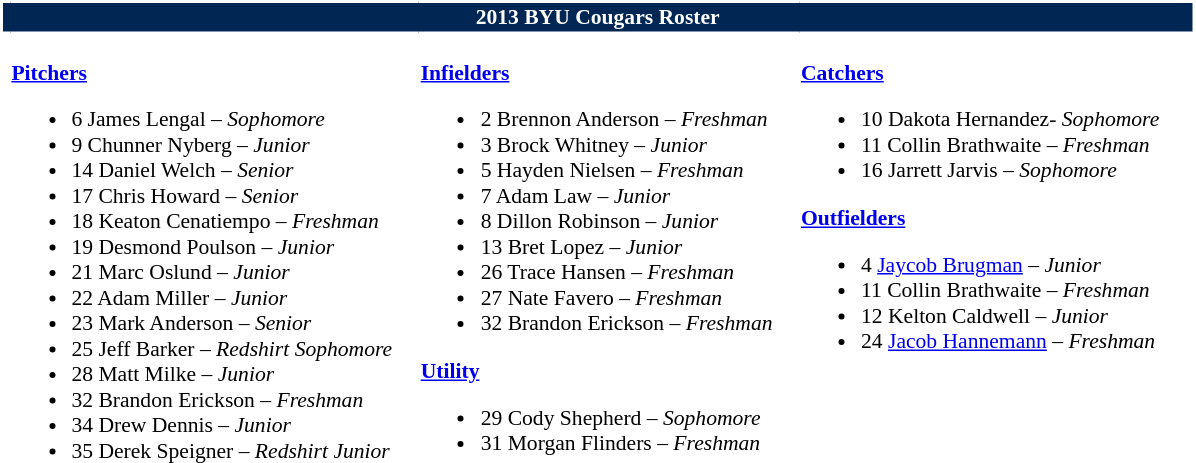<table class="toccolours" style="border-collapse:collapse; font-size:90%;">
<tr>
<th colspan="7" style="background:#002654;color:#FFFFFF; border: 2px solid #FFFFFF;text-align:center;">2013 BYU Cougars Roster</th>
</tr>
<tr>
</tr>
<tr>
<td width="03"> </td>
<td valign="top"><br><strong><a href='#'>Pitchers</a></strong><ul><li>6 James Lengal – <em>Sophomore</em></li><li>9 Chunner Nyberg – <em>Junior</em></li><li>14 Daniel Welch – <em>Senior</em></li><li>17 Chris Howard – <em>Senior</em></li><li>18 Keaton Cenatiempo – <em>Freshman</em></li><li>19 Desmond Poulson – <em>Junior</em></li><li>21 Marc Oslund – <em>Junior</em></li><li>22 Adam Miller – <em>Junior</em></li><li>23 Mark Anderson – <em>Senior</em></li><li>25 Jeff Barker – <em>Redshirt Sophomore</em></li><li>28 Matt Milke – <em>Junior</em></li><li>32 Brandon Erickson – <em>Freshman</em></li><li>34 Drew Dennis – <em>Junior</em></li><li>35 Derek Speigner – <em>Redshirt Junior</em></li></ul></td>
<td width="15"> </td>
<td valign="top"><br><strong><a href='#'>Infielders</a></strong><ul><li>2 Brennon Anderson – <em>Freshman</em></li><li>3 Brock Whitney – <em>Junior</em></li><li>5 Hayden Nielsen – <em>Freshman</em></li><li>7 Adam Law – <em>Junior</em></li><li>8 Dillon Robinson – <em>Junior</em></li><li>13 Bret Lopez – <em>Junior</em></li><li>26 Trace Hansen – <em>Freshman</em></li><li>27 Nate Favero – <em>Freshman</em></li><li>32 Brandon Erickson – <em>Freshman</em></li></ul><strong><a href='#'>Utility</a></strong><ul><li>29 Cody Shepherd – <em>Sophomore</em></li><li>31 Morgan Flinders – <em>Freshman</em></li></ul></td>
<td width="15"> </td>
<td valign="top"><br><strong><a href='#'>Catchers</a></strong><ul><li>10 Dakota Hernandez- <em>Sophomore</em></li><li>11 Collin Brathwaite – <em>Freshman</em></li><li>16 Jarrett Jarvis – <em>Sophomore</em></li></ul><strong><a href='#'>Outfielders</a></strong><ul><li>4 <a href='#'>Jaycob Brugman</a> – <em>Junior</em></li><li>11 Collin Brathwaite – <em>Freshman</em></li><li>12 Kelton Caldwell – <em>Junior</em></li><li>24 <a href='#'>Jacob Hannemann</a> – <em>Freshman</em></li></ul></td>
<td width="20"> </td>
</tr>
</table>
